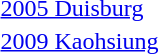<table>
<tr>
<td><a href='#'>2005 Duisburg</a></td>
<td></td>
<td></td>
<td></td>
</tr>
<tr>
<td><a href='#'>2009 Kaohsiung</a></td>
<td></td>
<td></td>
<td></td>
</tr>
</table>
